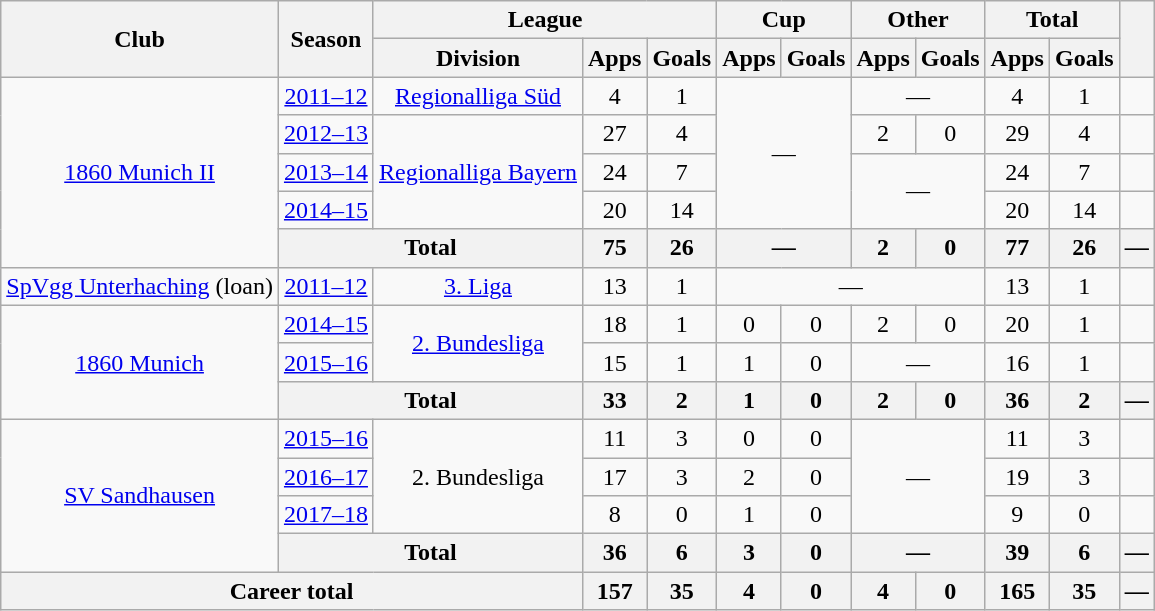<table class="wikitable" style="text-align:center">
<tr>
<th rowspan="2">Club</th>
<th rowspan="2">Season</th>
<th colspan="3">League</th>
<th colspan="2">Cup</th>
<th colspan="2">Other</th>
<th colspan="2">Total</th>
<th rowspan="2"></th>
</tr>
<tr>
<th>Division</th>
<th>Apps</th>
<th>Goals</th>
<th>Apps</th>
<th>Goals</th>
<th>Apps</th>
<th>Goals</th>
<th>Apps</th>
<th>Goals</th>
</tr>
<tr>
<td rowspan="5"><a href='#'>1860 Munich II</a></td>
<td><a href='#'>2011–12</a></td>
<td><a href='#'>Regionalliga Süd</a></td>
<td>4</td>
<td>1</td>
<td rowspan="4" colspan="2">—</td>
<td colspan="2">—</td>
<td>4</td>
<td>1</td>
<td></td>
</tr>
<tr>
<td><a href='#'>2012–13</a></td>
<td rowspan="3"><a href='#'>Regionalliga Bayern</a></td>
<td>27</td>
<td>4</td>
<td>2</td>
<td>0</td>
<td>29</td>
<td>4</td>
<td></td>
</tr>
<tr>
<td><a href='#'>2013–14</a></td>
<td>24</td>
<td>7</td>
<td rowspan="2" colspan="2">—</td>
<td>24</td>
<td>7</td>
<td></td>
</tr>
<tr>
<td><a href='#'>2014–15</a></td>
<td>20</td>
<td>14</td>
<td>20</td>
<td>14</td>
<td></td>
</tr>
<tr>
<th colspan="2">Total</th>
<th>75</th>
<th>26</th>
<th colspan="2">—</th>
<th>2</th>
<th>0</th>
<th>77</th>
<th>26</th>
<th>—</th>
</tr>
<tr>
<td><a href='#'>SpVgg Unterhaching</a> (loan)</td>
<td><a href='#'>2011–12</a></td>
<td><a href='#'>3. Liga</a></td>
<td>13</td>
<td>1</td>
<td colspan="4">—</td>
<td>13</td>
<td>1</td>
<td></td>
</tr>
<tr>
<td rowspan="3"><a href='#'>1860 Munich</a></td>
<td><a href='#'>2014–15</a></td>
<td rowspan="2"><a href='#'>2. Bundesliga</a></td>
<td>18</td>
<td>1</td>
<td>0</td>
<td>0</td>
<td>2</td>
<td>0</td>
<td>20</td>
<td>1</td>
<td></td>
</tr>
<tr>
<td><a href='#'>2015–16</a></td>
<td>15</td>
<td>1</td>
<td>1</td>
<td>0</td>
<td colspan="2">—</td>
<td>16</td>
<td>1</td>
<td></td>
</tr>
<tr>
<th colspan="2">Total</th>
<th>33</th>
<th>2</th>
<th>1</th>
<th>0</th>
<th>2</th>
<th>0</th>
<th>36</th>
<th>2</th>
<th>—</th>
</tr>
<tr>
<td rowspan="4"><a href='#'>SV Sandhausen</a></td>
<td><a href='#'>2015–16</a></td>
<td rowspan="3">2. Bundesliga</td>
<td>11</td>
<td>3</td>
<td>0</td>
<td>0</td>
<td rowspan="3" colspan="2">—</td>
<td>11</td>
<td>3</td>
<td></td>
</tr>
<tr>
<td><a href='#'>2016–17</a></td>
<td>17</td>
<td>3</td>
<td>2</td>
<td>0</td>
<td>19</td>
<td>3</td>
<td></td>
</tr>
<tr>
<td><a href='#'>2017–18</a></td>
<td>8</td>
<td>0</td>
<td>1</td>
<td>0</td>
<td>9</td>
<td>0</td>
<td></td>
</tr>
<tr>
<th colspan="2">Total</th>
<th>36</th>
<th>6</th>
<th>3</th>
<th>0</th>
<th colspan="2">—</th>
<th>39</th>
<th>6</th>
<th>—</th>
</tr>
<tr>
<th colspan="3">Career total</th>
<th>157</th>
<th>35</th>
<th>4</th>
<th>0</th>
<th>4</th>
<th>0</th>
<th>165</th>
<th>35</th>
<th>—</th>
</tr>
</table>
